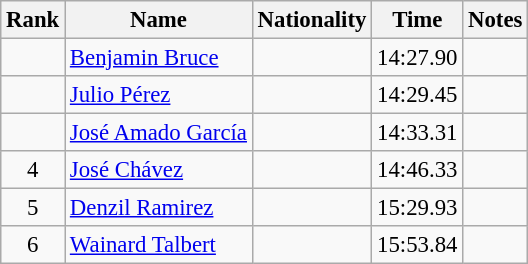<table class="wikitable sortable" style="text-align:center;font-size:95%">
<tr>
<th>Rank</th>
<th>Name</th>
<th>Nationality</th>
<th>Time</th>
<th>Notes</th>
</tr>
<tr>
<td></td>
<td align=left><a href='#'>Benjamin Bruce</a></td>
<td align=left></td>
<td>14:27.90</td>
<td></td>
</tr>
<tr>
<td></td>
<td align=left><a href='#'>Julio Pérez</a></td>
<td align=left></td>
<td>14:29.45</td>
<td></td>
</tr>
<tr>
<td></td>
<td align=left><a href='#'>José Amado García</a></td>
<td align=left></td>
<td>14:33.31</td>
<td></td>
</tr>
<tr>
<td>4</td>
<td align=left><a href='#'>José Chávez</a></td>
<td align=left></td>
<td>14:46.33</td>
<td></td>
</tr>
<tr>
<td>5</td>
<td align=left><a href='#'>Denzil Ramirez</a></td>
<td align=left></td>
<td>15:29.93</td>
<td></td>
</tr>
<tr>
<td>6</td>
<td align=left><a href='#'>Wainard Talbert</a></td>
<td align=left></td>
<td>15:53.84</td>
<td></td>
</tr>
</table>
